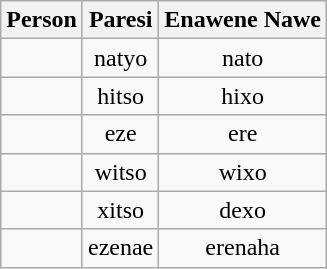<table class="wikitable" style="text-align: center;">
<tr>
<th>Person</th>
<th>Paresi</th>
<th>Enawene Nawe</th>
</tr>
<tr>
<td></td>
<td>natyo</td>
<td>nato</td>
</tr>
<tr>
<td></td>
<td>hitso</td>
<td>hixo</td>
</tr>
<tr>
<td></td>
<td>eze</td>
<td>ere</td>
</tr>
<tr>
<td></td>
<td>witso</td>
<td>wixo</td>
</tr>
<tr>
<td></td>
<td>xitso</td>
<td>dexo</td>
</tr>
<tr>
<td></td>
<td>ezenae</td>
<td>erenaha</td>
</tr>
</table>
